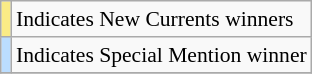<table class="wikitable" style="font-size:90%;">
<tr>
<td style="background-color:#FAEB86"> </td>
<td>Indicates New Currents winners</td>
</tr>
<tr>
<td style="background-color:#bbddff"> </td>
<td>Indicates Special Mention winner</td>
</tr>
<tr>
</tr>
</table>
